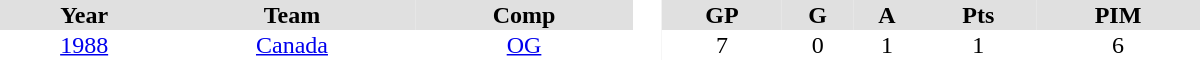<table border="0" cellpadding="1" cellspacing="0" style="text-align:center; width:50em">
<tr style="background:#e0e0e0;">
<th>Year</th>
<th>Team</th>
<th>Comp</th>
<th rowspan="99" style="background:#fff;"> </th>
<th>GP</th>
<th>G</th>
<th>A</th>
<th>Pts</th>
<th>PIM</th>
</tr>
<tr>
<td><a href='#'>1988</a></td>
<td><a href='#'>Canada</a></td>
<td><a href='#'>OG</a></td>
<td>7</td>
<td>0</td>
<td>1</td>
<td>1</td>
<td>6</td>
</tr>
</table>
